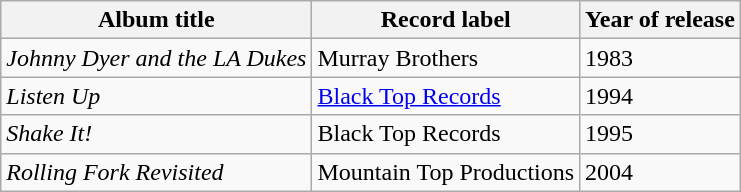<table class="wikitable sortable">
<tr>
<th>Album title</th>
<th>Record label</th>
<th>Year of release</th>
</tr>
<tr>
<td><em>Johnny Dyer and the LA Dukes</em></td>
<td>Murray Brothers</td>
<td>1983</td>
</tr>
<tr>
<td><em>Listen Up</em></td>
<td><a href='#'>Black Top Records</a></td>
<td>1994</td>
</tr>
<tr>
<td><em>Shake It!</em></td>
<td>Black Top Records</td>
<td>1995</td>
</tr>
<tr>
<td><em>Rolling Fork Revisited</em></td>
<td>Mountain Top Productions</td>
<td>2004</td>
</tr>
</table>
